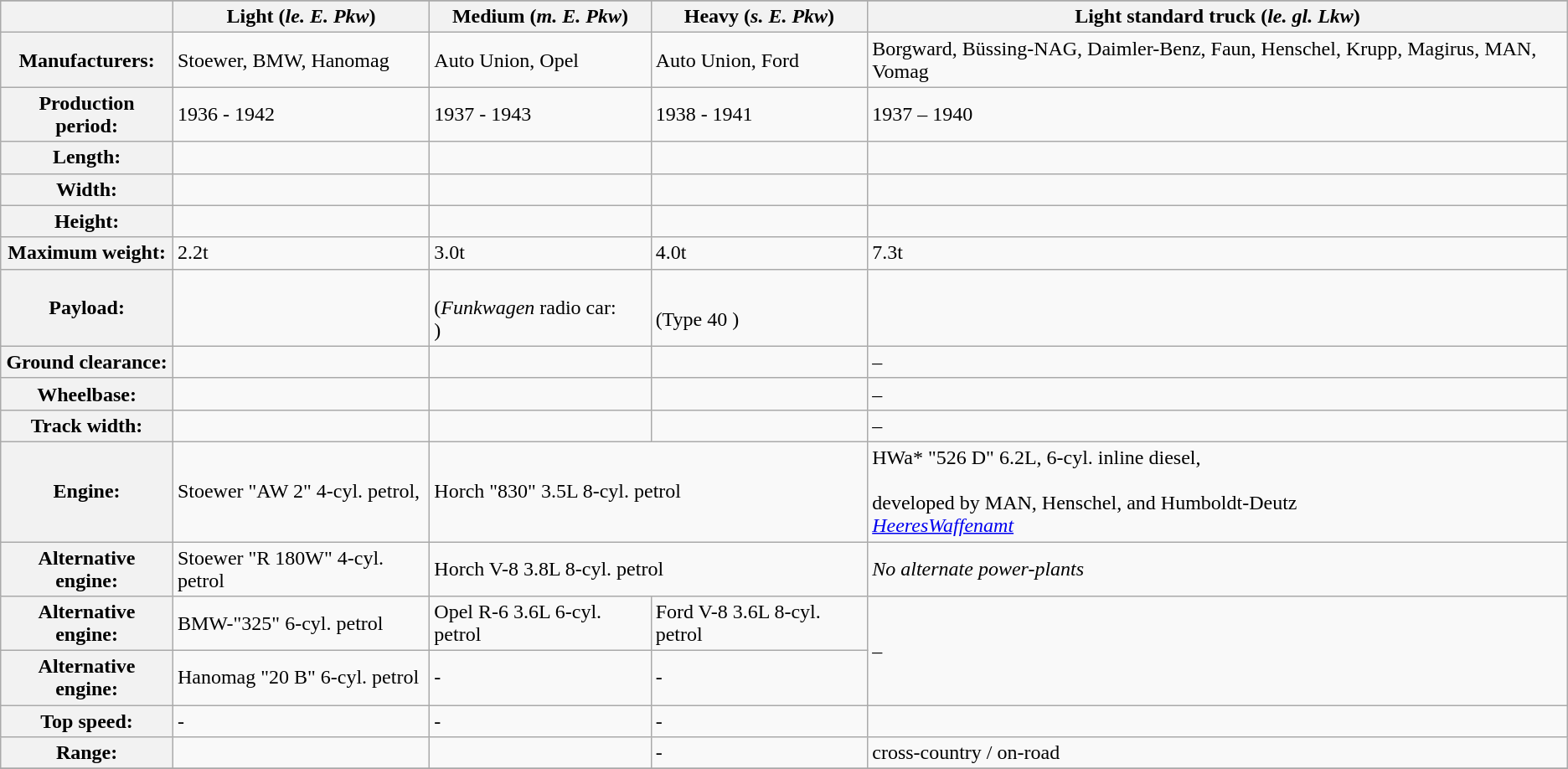<table class="wikitable">
<tr>
</tr>
<tr>
<th></th>
<th>Light (<em>le. E. Pkw</em>)</th>
<th>Medium (<em>m. E. Pkw</em>)</th>
<th>Heavy (<em>s. E. Pkw</em>)</th>
<th>Light standard truck (<em>le. gl. Lkw</em>)</th>
</tr>
<tr>
<th>Manufacturers:</th>
<td>Stoewer, BMW, Hanomag</td>
<td>Auto Union, Opel</td>
<td>Auto Union, Ford</td>
<td>Borgward, Büssing-NAG, Daimler-Benz, Faun, Henschel, Krupp, Magirus, MAN, Vomag</td>
</tr>
<tr>
<th>Production period:</th>
<td>1936 - 1942</td>
<td>1937 - 1943</td>
<td>1938 - 1941</td>
<td>1937 – 1940</td>
</tr>
<tr>
<th>Length:</th>
<td></td>
<td></td>
<td></td>
<td> </td>
</tr>
<tr>
<th>Width:</th>
<td></td>
<td></td>
<td></td>
<td> </td>
</tr>
<tr>
<th>Height:</th>
<td></td>
<td></td>
<td></td>
<td> </td>
</tr>
<tr>
<th>Maximum weight:</th>
<td>2.2t</td>
<td>3.0t</td>
<td>4.0t</td>
<td>7.3t</td>
</tr>
<tr>
<th>Payload:</th>
<td></td>
<td><br> (<em>Funkwagen</em> radio car:<br> )</td>
<td><br> (Type 40 )</td>
<td></td>
</tr>
<tr>
<th>Ground clearance:</th>
<td></td>
<td></td>
<td></td>
<td>–</td>
</tr>
<tr>
<th>Wheelbase:</th>
<td></td>
<td></td>
<td></td>
<td>–</td>
</tr>
<tr>
<th>Track width:</th>
<td></td>
<td></td>
<td></td>
<td>–</td>
</tr>
<tr>
<th>Engine:</th>
<td>Stoewer "AW 2" 4-cyl. petrol,<br></td>
<td colspan="2">Horch "830" 3.5L 8-cyl. petrol<br></td>
<td>HWa* "526 D" 6.2L, 6-cyl. inline diesel,  <br><br>developed by MAN, Henschel, and Humboldt-Deutz <br> <a href='#'><em>HeeresWaffenamt</em></a></td>
</tr>
<tr>
<th>Alternative engine:</th>
<td>Stoewer "R 180W" 4-cyl. petrol<br> </td>
<td colspan="2">Horch V-8 3.8L 8-cyl. petrol<br> </td>
<td><em>No alternate power-plants</em></td>
</tr>
<tr>
<th>Alternative engine:</th>
<td>BMW-"325" 6-cyl. petrol<br> </td>
<td>Opel R-6 3.6L 6-cyl. petrol<br> </td>
<td>Ford V-8 3.6L 8-cyl. petrol<br> </td>
<td rowspan=2>–</td>
</tr>
<tr>
<th>Alternative engine:</th>
<td>Hanomag "20 B" 6-cyl. petrol<br> </td>
<td>-</td>
<td>-</td>
</tr>
<tr>
<th>Top speed:</th>
<td>-</td>
<td>-</td>
<td>-</td>
<td></td>
</tr>
<tr>
<th>Range:</th>
<td></td>
<td></td>
<td>-</td>
<td> cross-country /  on-road</td>
</tr>
<tr>
</tr>
</table>
